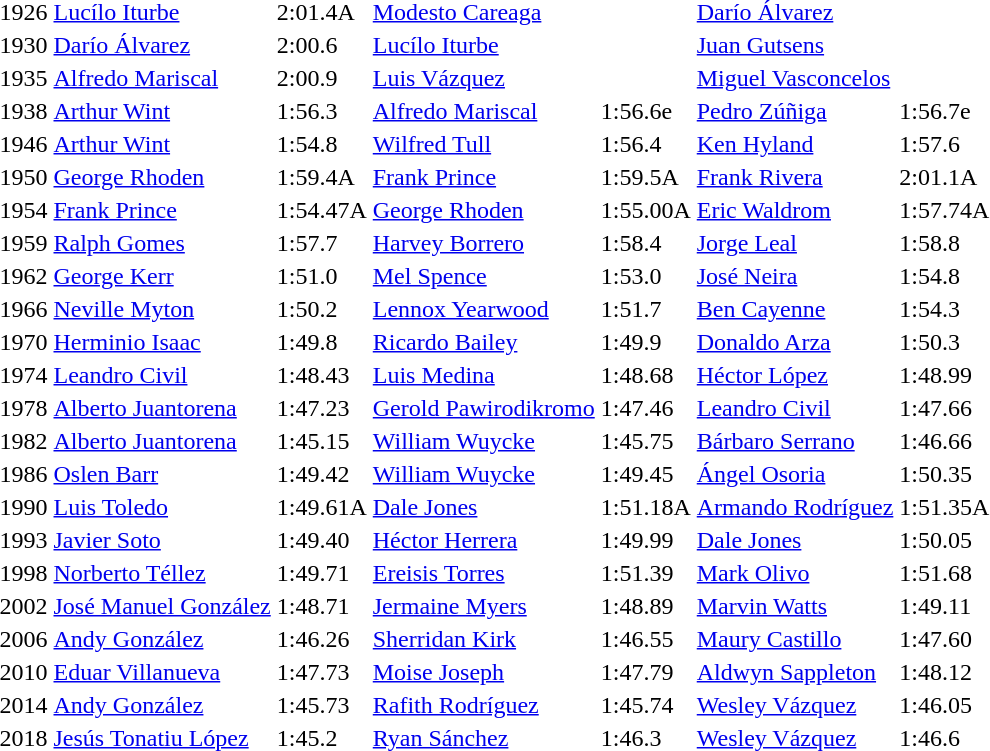<table>
<tr>
<td>1926</td>
<td><a href='#'>Lucílo Iturbe</a><br> </td>
<td>2:01.4A</td>
<td><a href='#'>Modesto Careaga</a><br> </td>
<td></td>
<td><a href='#'>Darío Álvarez</a><br> </td>
<td></td>
</tr>
<tr>
<td>1930</td>
<td><a href='#'>Darío Álvarez</a><br> </td>
<td>2:00.6</td>
<td><a href='#'>Lucílo Iturbe</a><br> </td>
<td></td>
<td><a href='#'>Juan Gutsens</a><br> </td>
<td></td>
</tr>
<tr>
<td>1935</td>
<td><a href='#'>Alfredo Mariscal</a><br> </td>
<td>2:00.9</td>
<td><a href='#'>Luis Vázquez</a><br> </td>
<td></td>
<td><a href='#'>Miguel Vasconcelos</a><br> </td>
<td></td>
</tr>
<tr>
<td>1938</td>
<td><a href='#'>Arthur Wint</a><br> </td>
<td>1:56.3</td>
<td><a href='#'>Alfredo Mariscal</a><br> </td>
<td>1:56.6e</td>
<td><a href='#'>Pedro Zúñiga</a><br> </td>
<td>1:56.7e</td>
</tr>
<tr>
<td>1946</td>
<td><a href='#'>Arthur Wint</a><br> </td>
<td>1:54.8</td>
<td><a href='#'>Wilfred Tull</a><br> </td>
<td>1:56.4</td>
<td><a href='#'>Ken Hyland</a><br> </td>
<td>1:57.6</td>
</tr>
<tr>
<td>1950</td>
<td><a href='#'>George Rhoden</a><br> </td>
<td>1:59.4A</td>
<td><a href='#'>Frank Prince</a><br> </td>
<td>1:59.5A</td>
<td><a href='#'>Frank Rivera</a><br> </td>
<td>2:01.1A</td>
</tr>
<tr>
<td>1954</td>
<td><a href='#'>Frank Prince</a><br> </td>
<td>1:54.47A</td>
<td><a href='#'>George Rhoden</a><br> </td>
<td>1:55.00A</td>
<td><a href='#'>Eric Waldrom</a><br> </td>
<td>1:57.74A</td>
</tr>
<tr>
<td>1959</td>
<td><a href='#'>Ralph Gomes</a><br> </td>
<td>1:57.7</td>
<td><a href='#'>Harvey Borrero</a><br> </td>
<td>1:58.4</td>
<td><a href='#'>Jorge Leal</a><br> </td>
<td>1:58.8</td>
</tr>
<tr>
<td>1962</td>
<td><a href='#'>George Kerr</a><br> </td>
<td>1:51.0</td>
<td><a href='#'>Mel Spence</a><br> </td>
<td>1:53.0</td>
<td><a href='#'>José Neira</a><br> </td>
<td>1:54.8</td>
</tr>
<tr>
<td>1966</td>
<td><a href='#'>Neville Myton</a><br> </td>
<td>1:50.2</td>
<td><a href='#'>Lennox Yearwood</a><br> </td>
<td>1:51.7</td>
<td><a href='#'>Ben Cayenne</a><br> </td>
<td>1:54.3</td>
</tr>
<tr>
<td>1970</td>
<td><a href='#'>Herminio Isaac</a><br> </td>
<td>1:49.8</td>
<td><a href='#'>Ricardo Bailey</a><br> </td>
<td>1:49.9</td>
<td><a href='#'>Donaldo Arza</a><br> </td>
<td>1:50.3</td>
</tr>
<tr>
<td>1974</td>
<td><a href='#'>Leandro Civil</a><br> </td>
<td>1:48.43</td>
<td><a href='#'>Luis Medina</a><br> </td>
<td>1:48.68</td>
<td><a href='#'>Héctor López</a><br> </td>
<td>1:48.99</td>
</tr>
<tr>
<td>1978</td>
<td><a href='#'>Alberto Juantorena</a><br> </td>
<td>1:47.23</td>
<td><a href='#'>Gerold Pawirodikromo</a><br> </td>
<td>1:47.46</td>
<td><a href='#'>Leandro Civil</a><br> </td>
<td>1:47.66</td>
</tr>
<tr>
<td>1982</td>
<td><a href='#'>Alberto Juantorena</a><br> </td>
<td>1:45.15</td>
<td><a href='#'>William Wuycke</a><br> </td>
<td>1:45.75</td>
<td><a href='#'>Bárbaro Serrano</a><br> </td>
<td>1:46.66</td>
</tr>
<tr>
<td>1986</td>
<td><a href='#'>Oslen Barr</a><br> </td>
<td>1:49.42</td>
<td><a href='#'>William Wuycke</a><br> </td>
<td>1:49.45</td>
<td><a href='#'>Ángel Osoria</a><br> </td>
<td>1:50.35</td>
</tr>
<tr>
<td>1990</td>
<td><a href='#'>Luis Toledo</a><br> </td>
<td>1:49.61A</td>
<td><a href='#'>Dale Jones</a><br> </td>
<td>1:51.18A</td>
<td><a href='#'>Armando Rodríguez</a><br> </td>
<td>1:51.35A</td>
</tr>
<tr>
<td>1993</td>
<td><a href='#'>Javier Soto</a><br> </td>
<td>1:49.40</td>
<td><a href='#'>Héctor Herrera</a><br> </td>
<td>1:49.99</td>
<td><a href='#'>Dale Jones</a><br> </td>
<td>1:50.05</td>
</tr>
<tr>
<td>1998</td>
<td><a href='#'>Norberto Téllez</a><br> </td>
<td>1:49.71</td>
<td><a href='#'>Ereisis Torres</a><br> </td>
<td>1:51.39</td>
<td><a href='#'>Mark Olivo</a><br> </td>
<td>1:51.68</td>
</tr>
<tr>
<td>2002</td>
<td><a href='#'>José Manuel González</a><br> </td>
<td>1:48.71</td>
<td><a href='#'>Jermaine Myers</a><br> </td>
<td>1:48.89</td>
<td><a href='#'>Marvin Watts</a><br> </td>
<td>1:49.11</td>
</tr>
<tr>
<td>2006</td>
<td><a href='#'>Andy González</a><br></td>
<td>1:46.26</td>
<td><a href='#'>Sherridan Kirk</a><br></td>
<td>1:46.55</td>
<td><a href='#'>Maury Castillo</a><br></td>
<td>1:47.60</td>
</tr>
<tr>
<td>2010</td>
<td><a href='#'>Eduar Villanueva</a><br></td>
<td>1:47.73</td>
<td><a href='#'>Moise Joseph</a><br></td>
<td>1:47.79</td>
<td><a href='#'>Aldwyn Sappleton</a><br></td>
<td>1:48.12</td>
</tr>
<tr>
<td>2014</td>
<td><a href='#'>Andy González</a><br></td>
<td>1:45.73</td>
<td><a href='#'>Rafith Rodríguez</a><br></td>
<td>1:45.74</td>
<td><a href='#'>Wesley Vázquez</a><br></td>
<td>1:46.05</td>
</tr>
<tr>
<td>2018</td>
<td><a href='#'>Jesús Tonatiu López</a><br></td>
<td>1:45.2</td>
<td><a href='#'>Ryan Sánchez</a><br></td>
<td>1:46.3</td>
<td><a href='#'>Wesley Vázquez</a><br></td>
<td>1:46.6</td>
</tr>
</table>
